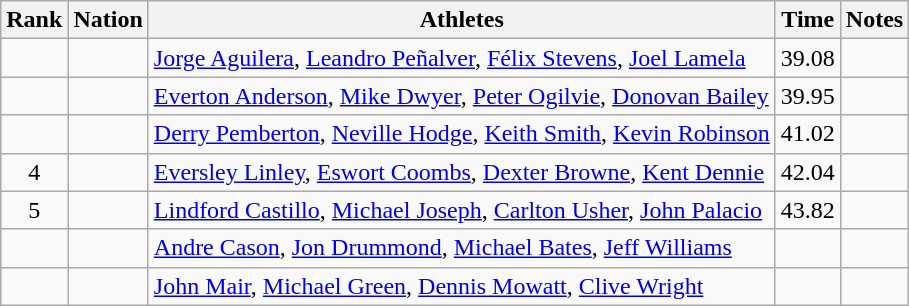<table class="wikitable sortable" style="text-align:center;">
<tr>
<th>Rank</th>
<th>Nation</th>
<th>Athletes</th>
<th>Time</th>
<th>Notes</th>
</tr>
<tr>
<td></td>
<td align=left></td>
<td align=left><a href='#'>Jorge Aguilera</a>, <a href='#'>Leandro Peñalver</a>, <a href='#'>Félix Stevens</a>, <a href='#'>Joel Lamela</a></td>
<td>39.08</td>
<td></td>
</tr>
<tr>
<td></td>
<td align=left></td>
<td align=left><a href='#'>Everton Anderson</a>, <a href='#'>Mike Dwyer</a>, <a href='#'>Peter Ogilvie</a>, <a href='#'>Donovan Bailey</a></td>
<td>39.95</td>
<td></td>
</tr>
<tr>
<td></td>
<td align=left></td>
<td align=left><a href='#'>Derry Pemberton</a>, <a href='#'>Neville Hodge</a>, <a href='#'>Keith Smith</a>, <a href='#'>Kevin Robinson</a></td>
<td>41.02</td>
<td></td>
</tr>
<tr>
<td>4</td>
<td align=left></td>
<td align=left><a href='#'>Eversley Linley</a>, <a href='#'>Eswort Coombs</a>, <a href='#'>Dexter Browne</a>, <a href='#'>Kent Dennie</a></td>
<td>42.04</td>
<td></td>
</tr>
<tr>
<td>5</td>
<td align=left></td>
<td align=left><a href='#'>Lindford Castillo</a>, <a href='#'>Michael Joseph</a>, <a href='#'>Carlton Usher</a>, <a href='#'>John Palacio</a></td>
<td>43.82</td>
<td></td>
</tr>
<tr>
<td></td>
<td align=left></td>
<td align=left><a href='#'>Andre Cason</a>, <a href='#'>Jon Drummond</a>, <a href='#'>Michael Bates</a>, <a href='#'>Jeff Williams</a></td>
<td></td>
<td></td>
</tr>
<tr>
<td></td>
<td align=left></td>
<td align=left><a href='#'>John Mair</a>, <a href='#'>Michael Green</a>, <a href='#'>Dennis Mowatt</a>, <a href='#'>Clive Wright</a></td>
<td></td>
<td></td>
</tr>
</table>
